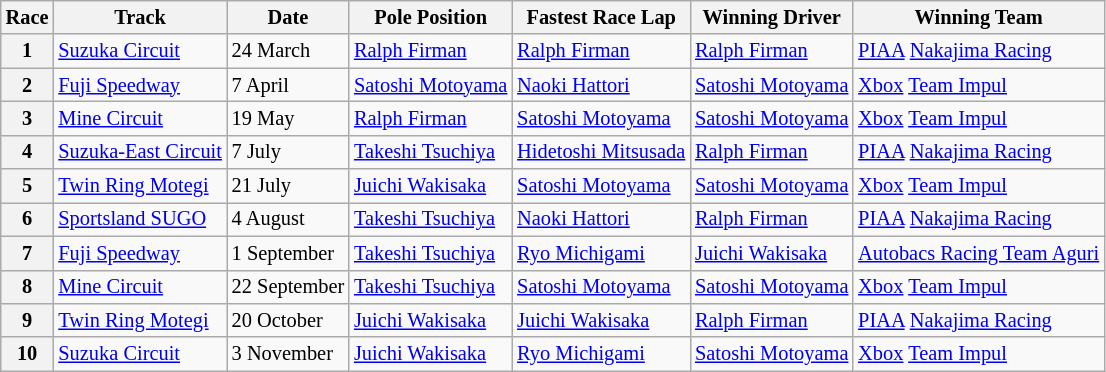<table class="wikitable" style="font-size:85%">
<tr>
<th>Race</th>
<th>Track</th>
<th>Date</th>
<th>Pole Position</th>
<th>Fastest Race Lap</th>
<th>Winning Driver</th>
<th>Winning Team</th>
</tr>
<tr>
<th>1</th>
<td><a href='#'>Suzuka Circuit</a></td>
<td>24 March</td>
<td> <a href='#'>Ralph Firman</a></td>
<td> <a href='#'>Ralph Firman</a></td>
<td> <a href='#'>Ralph Firman</a></td>
<td><a href='#'>PIAA</a> <a href='#'>Nakajima Racing</a></td>
</tr>
<tr>
<th>2</th>
<td><a href='#'>Fuji Speedway</a></td>
<td>7 April</td>
<td> <a href='#'>Satoshi Motoyama</a></td>
<td> <a href='#'>Naoki Hattori</a></td>
<td> <a href='#'>Satoshi Motoyama</a></td>
<td><a href='#'>Xbox</a> <a href='#'>Team Impul</a></td>
</tr>
<tr>
<th>3</th>
<td><a href='#'>Mine Circuit</a></td>
<td>19 May</td>
<td> <a href='#'>Ralph Firman</a></td>
<td> <a href='#'>Satoshi Motoyama</a></td>
<td> <a href='#'>Satoshi Motoyama</a></td>
<td><a href='#'>Xbox</a> <a href='#'>Team Impul</a></td>
</tr>
<tr>
<th>4</th>
<td><a href='#'>Suzuka-East Circuit</a></td>
<td>7 July</td>
<td> <a href='#'>Takeshi Tsuchiya</a></td>
<td> <a href='#'>Hidetoshi Mitsusada</a></td>
<td> <a href='#'>Ralph Firman</a></td>
<td><a href='#'>PIAA</a> <a href='#'>Nakajima Racing</a></td>
</tr>
<tr>
<th>5</th>
<td><a href='#'>Twin Ring Motegi</a></td>
<td>21 July</td>
<td> <a href='#'>Juichi Wakisaka</a></td>
<td> <a href='#'>Satoshi Motoyama</a></td>
<td> <a href='#'>Satoshi Motoyama</a></td>
<td><a href='#'>Xbox</a> <a href='#'>Team Impul</a></td>
</tr>
<tr>
<th>6</th>
<td><a href='#'>Sportsland SUGO</a></td>
<td>4 August</td>
<td> <a href='#'>Takeshi Tsuchiya</a></td>
<td> <a href='#'>Naoki Hattori</a></td>
<td> <a href='#'>Ralph Firman</a></td>
<td><a href='#'>PIAA</a> <a href='#'>Nakajima Racing</a></td>
</tr>
<tr>
<th>7</th>
<td><a href='#'>Fuji Speedway</a></td>
<td>1 September</td>
<td> <a href='#'>Takeshi Tsuchiya</a></td>
<td> <a href='#'>Ryo Michigami</a></td>
<td> <a href='#'>Juichi Wakisaka</a></td>
<td><a href='#'>Autobacs Racing Team Aguri</a></td>
</tr>
<tr>
<th>8</th>
<td><a href='#'>Mine Circuit</a></td>
<td>22 September</td>
<td> <a href='#'>Takeshi Tsuchiya</a></td>
<td> <a href='#'>Satoshi Motoyama</a></td>
<td> <a href='#'>Satoshi Motoyama</a></td>
<td><a href='#'>Xbox</a> <a href='#'>Team Impul</a></td>
</tr>
<tr>
<th>9</th>
<td><a href='#'>Twin Ring Motegi</a></td>
<td>20 October</td>
<td> <a href='#'>Juichi Wakisaka</a></td>
<td> <a href='#'>Juichi Wakisaka</a></td>
<td> <a href='#'>Ralph Firman</a></td>
<td><a href='#'>PIAA</a> <a href='#'>Nakajima Racing</a></td>
</tr>
<tr>
<th>10</th>
<td><a href='#'>Suzuka Circuit</a></td>
<td>3 November</td>
<td> <a href='#'>Juichi Wakisaka</a></td>
<td> <a href='#'>Ryo Michigami</a></td>
<td> <a href='#'>Satoshi Motoyama</a></td>
<td><a href='#'>Xbox</a> <a href='#'>Team Impul</a></td>
</tr>
</table>
